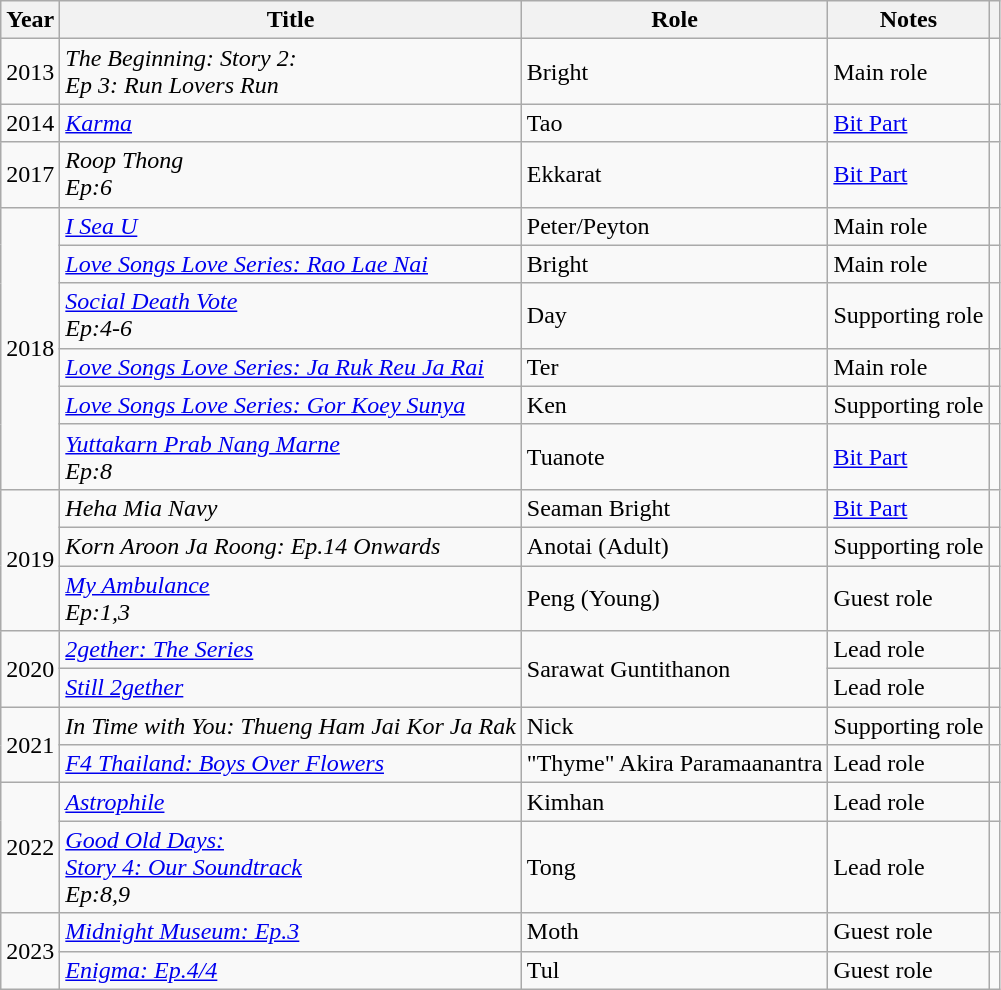<table class="wikitable sortable plainrowheaders">
<tr>
<th scope="col">Year</th>
<th scope="col">Title</th>
<th scope="col">Role</th>
<th scope="col" class="unsortable">Notes</th>
<th scope="col" class="unsortable"></th>
</tr>
<tr>
<td>2013</td>
<td><em>The Beginning: Story 2:<br>Ep 3: Run Lovers Run </em></td>
<td>Bright</td>
<td>Main role</td>
<td></td>
</tr>
<tr>
<td>2014</td>
<td><em><a href='#'>Karma</a></em></td>
<td>Tao</td>
<td><a href='#'>Bit Part</a></td>
<td></td>
</tr>
<tr>
<td>2017</td>
<td><em>Roop Thong<br>Ep:6</em></td>
<td>Ekkarat</td>
<td><a href='#'>Bit Part</a></td>
<td></td>
</tr>
<tr>
<td rowspan="6">2018</td>
<td><em><a href='#'>I Sea U</a></em></td>
<td>Peter/Peyton</td>
<td>Main role</td>
<td></td>
</tr>
<tr>
<td><em><a href='#'>Love Songs Love Series: Rao Lae Nai</a></em></td>
<td>Bright</td>
<td>Main role</td>
<td></td>
</tr>
<tr>
<td><em><a href='#'>Social Death Vote</a><br>Ep:4-6</em></td>
<td>Day</td>
<td>Supporting role</td>
<td></td>
</tr>
<tr>
<td><em><a href='#'>Love Songs Love Series: Ja Ruk Reu Ja Rai</a></em></td>
<td>Ter</td>
<td>Main role</td>
<td></td>
</tr>
<tr>
<td><em><a href='#'>Love Songs Love Series: Gor Koey Sunya</a></em></td>
<td>Ken</td>
<td>Supporting role</td>
<td></td>
</tr>
<tr>
<td><em><a href='#'>Yuttakarn Prab Nang Marne</a><br>Ep:8</em></td>
<td>Tuanote</td>
<td><a href='#'>Bit Part</a></td>
<td></td>
</tr>
<tr>
<td rowspan="3">2019</td>
<td><em>Heha Mia Navy</em></td>
<td>Seaman Bright</td>
<td><a href='#'>Bit Part</a></td>
<td></td>
</tr>
<tr>
<td><em>Korn Aroon Ja Roong: Ep.14 Onwards</em></td>
<td>Anotai (Adult)</td>
<td>Supporting role</td>
<td></td>
</tr>
<tr>
<td><em><a href='#'>My Ambulance</a><br>Ep:1,3</em></td>
<td>Peng (Young)</td>
<td>Guest role</td>
<td></td>
</tr>
<tr>
<td rowspan="2">2020</td>
<td><em><a href='#'>2gether: The Series</a></em></td>
<td rowspan="2">Sarawat Guntithanon</td>
<td>Lead role</td>
<td></td>
</tr>
<tr>
<td><em><a href='#'>Still 2gether</a></em></td>
<td>Lead role</td>
<td></td>
</tr>
<tr>
<td rowspan="2">2021</td>
<td><em>In Time with You: Thueng Ham Jai Kor Ja Rak</em></td>
<td>Nick</td>
<td>Supporting role</td>
<td></td>
</tr>
<tr>
<td><em><a href='#'>F4 Thailand: Boys Over Flowers</a></em></td>
<td>"Thyme" Akira Paramaanantra</td>
<td>Lead role</td>
<td></td>
</tr>
<tr>
<td rowspan="2">2022</td>
<td><em><a href='#'>Astrophile</a></em></td>
<td>Kimhan</td>
<td>Lead role</td>
<td></td>
</tr>
<tr>
<td><em><a href='#'>Good Old Days:<br>Story 4: Our Soundtrack</a><br>Ep:8,9</em></td>
<td>Tong</td>
<td>Lead role</td>
<td></td>
</tr>
<tr>
<td rowspan=2>2023</td>
<td><em><a href='#'>Midnight Museum: Ep.3</a></em></td>
<td>Moth</td>
<td>Guest role</td>
<td></td>
</tr>
<tr>
<td><em><a href='#'>Enigma: Ep.4/4</a></em></td>
<td>Tul</td>
<td>Guest role</td>
<td></td>
</tr>
</table>
